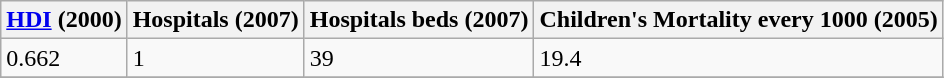<table class="wikitable" border="1">
<tr>
<th><a href='#'>HDI</a> (2000)</th>
<th>Hospitals (2007)</th>
<th>Hospitals beds (2007)</th>
<th>Children's Mortality every 1000 (2005)</th>
</tr>
<tr>
<td>0.662</td>
<td>1</td>
<td>39</td>
<td>19.4</td>
</tr>
<tr>
</tr>
</table>
